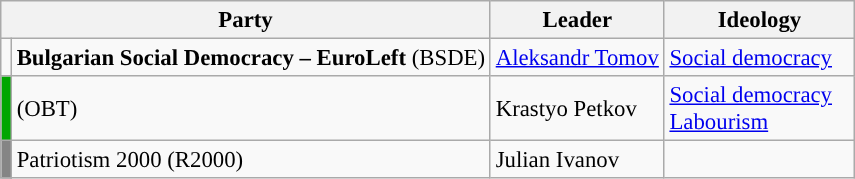<table class="wikitable" style="font-size:95%; white-space: nowrap">
<tr>
<th style="width:200px" colspan="2">Party</th>
<th style="width:100px">Leader</th>
<th style="width:120px">Ideology</th>
</tr>
<tr>
<td style="background:"></td>
<td><strong>Bulgarian Social Democracy – EuroLeft</strong> (BSDE)</td>
<td><a href='#'>Aleksandr Tomov</a></td>
<td><a href='#'>Social democracy</a></td>
</tr>
<tr>
<td style="background:#01a601;"></td>
<td> (OBT)</td>
<td>Krastyo Petkov</td>
<td><a href='#'>Social democracy</a><br> <a href='#'>Labourism</a></td>
</tr>
<tr>
<td style="background:#858585;"></td>
<td>Patriotism 2000 (R2000)</td>
<td>Julian Ivanov</td>
<td></td>
</tr>
</table>
